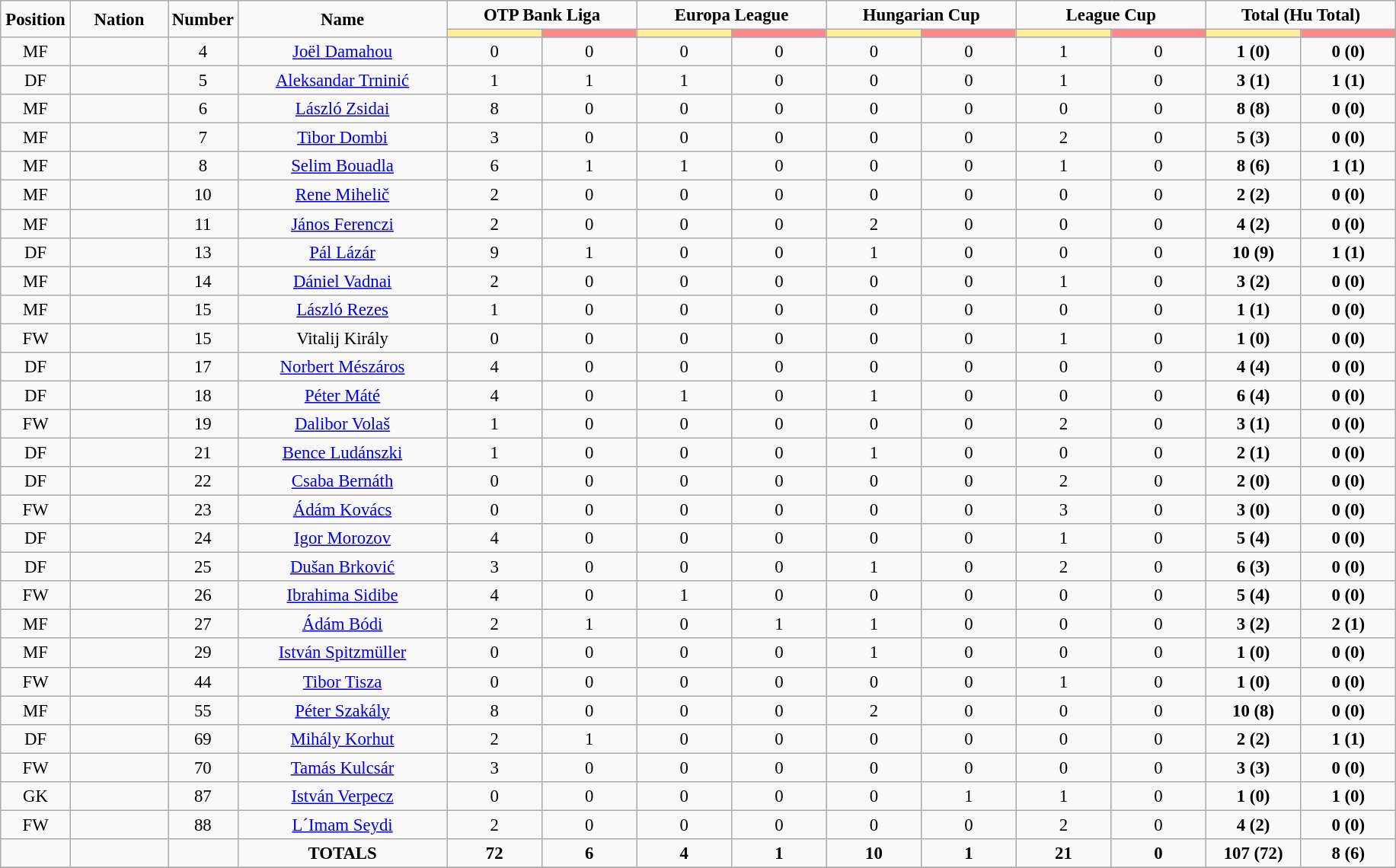<table class="wikitable" style="font-size: 95%; text-align: center;">
<tr>
<td rowspan="2" width="5%" align="center"><strong>Position</strong></td>
<td rowspan="2" width="7%" align="center"><strong>Nation</strong></td>
<td rowspan="2" width="5%" align="center"><strong>Number</strong></td>
<td rowspan="2" width="15%" align="center"><strong>Name</strong></td>
<td colspan="2" align="center"><strong>OTP Bank Liga</strong></td>
<td colspan="2" align="center"><strong>Europa League</strong></td>
<td colspan="2" align="center"><strong>Hungarian Cup</strong></td>
<td colspan="2" align="center"><strong>League Cup</strong></td>
<td colspan="2" align="center"><strong>Total (Hu Total)</strong></td>
</tr>
<tr>
<th width=60 style="background: #FFEE99"></th>
<th width=60 style="background: #FF8888"></th>
<th width=60 style="background: #FFEE99"></th>
<th width=60 style="background: #FF8888"></th>
<th width=60 style="background: #FFEE99"></th>
<th width=60 style="background: #FF8888"></th>
<th width=60 style="background: #FFEE99"></th>
<th width=60 style="background: #FF8888"></th>
<th width=60 style="background: #FFEE99"></th>
<th width=60 style="background: #FF8888"></th>
</tr>
<tr>
<td>MF</td>
<td></td>
<td>4</td>
<td><a href='#'>Joël Damahou</a></td>
<td>0</td>
<td>0</td>
<td>0</td>
<td>0</td>
<td>0</td>
<td>0</td>
<td>1</td>
<td>0</td>
<td><strong>1 (0)</strong></td>
<td><strong>0 (0)</strong></td>
</tr>
<tr>
<td>DF</td>
<td></td>
<td>5</td>
<td><a href='#'>Aleksandar Trninić</a></td>
<td>1</td>
<td>1</td>
<td>1</td>
<td>0</td>
<td>0</td>
<td>0</td>
<td>1</td>
<td>0</td>
<td><strong>3 (1)</strong></td>
<td><strong>1 (1)</strong></td>
</tr>
<tr>
<td>MF</td>
<td></td>
<td>6</td>
<td><a href='#'>László Zsidai</a></td>
<td>8</td>
<td>0</td>
<td>0</td>
<td>0</td>
<td>0</td>
<td>0</td>
<td>0</td>
<td>0</td>
<td><strong>8 (8)</strong></td>
<td><strong>0 (0)</strong></td>
</tr>
<tr>
<td>MF</td>
<td></td>
<td>7</td>
<td><a href='#'>Tibor Dombi</a></td>
<td>3</td>
<td>0</td>
<td>0</td>
<td>0</td>
<td>0</td>
<td>0</td>
<td>2</td>
<td>0</td>
<td><strong>5 (3)</strong></td>
<td><strong>0 (0)</strong></td>
</tr>
<tr>
<td>MF</td>
<td></td>
<td>8</td>
<td><a href='#'>Selim Bouadla</a></td>
<td>6</td>
<td>1</td>
<td>1</td>
<td>0</td>
<td>0</td>
<td>0</td>
<td>1</td>
<td>0</td>
<td><strong>8 (6)</strong></td>
<td><strong>1 (1)</strong></td>
</tr>
<tr>
<td>MF</td>
<td></td>
<td>10</td>
<td><a href='#'>Rene Mihelič</a></td>
<td>2</td>
<td>0</td>
<td>0</td>
<td>0</td>
<td>0</td>
<td>0</td>
<td>0</td>
<td>0</td>
<td><strong>2 (2)</strong></td>
<td><strong>0 (0)</strong></td>
</tr>
<tr>
<td>MF</td>
<td></td>
<td>11</td>
<td><a href='#'>János Ferenczi</a></td>
<td>2</td>
<td>0</td>
<td>0</td>
<td>0</td>
<td>2</td>
<td>0</td>
<td>0</td>
<td>0</td>
<td><strong>4 (2)</strong></td>
<td><strong>0 (0)</strong></td>
</tr>
<tr>
<td>DF</td>
<td></td>
<td>13</td>
<td><a href='#'>Pál Lázár</a></td>
<td>9</td>
<td>1</td>
<td>0</td>
<td>0</td>
<td>1</td>
<td>0</td>
<td>0</td>
<td>0</td>
<td><strong>10 (9)</strong></td>
<td><strong>1 (1)</strong></td>
</tr>
<tr>
<td>MF</td>
<td></td>
<td>14</td>
<td><a href='#'>Dániel Vadnai</a></td>
<td>2</td>
<td>0</td>
<td>0</td>
<td>0</td>
<td>0</td>
<td>0</td>
<td>1</td>
<td>0</td>
<td><strong>3 (2)</strong></td>
<td><strong>0 (0)</strong></td>
</tr>
<tr>
<td>MF</td>
<td></td>
<td>15</td>
<td><a href='#'>László Rezes</a></td>
<td>1</td>
<td>0</td>
<td>0</td>
<td>0</td>
<td>0</td>
<td>0</td>
<td>0</td>
<td>0</td>
<td><strong>1 (1)</strong></td>
<td><strong>0 (0)</strong></td>
</tr>
<tr>
<td>FW</td>
<td></td>
<td>15</td>
<td>Vitalij Király</td>
<td>0</td>
<td>0</td>
<td>0</td>
<td>0</td>
<td>0</td>
<td>0</td>
<td>1</td>
<td>0</td>
<td><strong>1 (0)</strong></td>
<td><strong>0 (0)</strong></td>
</tr>
<tr>
<td>DF</td>
<td></td>
<td>17</td>
<td><a href='#'>Norbert Mészáros</a></td>
<td>4</td>
<td>0</td>
<td>0</td>
<td>0</td>
<td>0</td>
<td>0</td>
<td>0</td>
<td>0</td>
<td><strong>4 (4)</strong></td>
<td><strong>0 (0)</strong></td>
</tr>
<tr>
<td>DF</td>
<td></td>
<td>18</td>
<td><a href='#'>Péter Máté</a></td>
<td>4</td>
<td>0</td>
<td>1</td>
<td>0</td>
<td>1</td>
<td>0</td>
<td>0</td>
<td>0</td>
<td><strong>6 (4)</strong></td>
<td><strong>0 (0)</strong></td>
</tr>
<tr>
<td>FW</td>
<td></td>
<td>19</td>
<td><a href='#'>Dalibor Volaš</a></td>
<td>1</td>
<td>0</td>
<td>0</td>
<td>0</td>
<td>0</td>
<td>0</td>
<td>2</td>
<td>0</td>
<td><strong>3 (1)</strong></td>
<td><strong>0 (0)</strong></td>
</tr>
<tr>
<td>DF</td>
<td></td>
<td>21</td>
<td><a href='#'>Bence Ludánszki</a></td>
<td>1</td>
<td>0</td>
<td>0</td>
<td>0</td>
<td>1</td>
<td>0</td>
<td>0</td>
<td>0</td>
<td><strong>2 (1)</strong></td>
<td><strong>0 (0)</strong></td>
</tr>
<tr>
<td>DF</td>
<td></td>
<td>22</td>
<td><a href='#'>Csaba Bernáth</a></td>
<td>0</td>
<td>0</td>
<td>0</td>
<td>0</td>
<td>0</td>
<td>0</td>
<td>2</td>
<td>0</td>
<td><strong>2 (0)</strong></td>
<td><strong>0 (0)</strong></td>
</tr>
<tr>
<td>FW</td>
<td></td>
<td>23</td>
<td><a href='#'>Ádám Kovács</a></td>
<td>0</td>
<td>0</td>
<td>0</td>
<td>0</td>
<td>0</td>
<td>0</td>
<td>3</td>
<td>0</td>
<td><strong>3 (0)</strong></td>
<td><strong>0 (0)</strong></td>
</tr>
<tr>
<td>DF</td>
<td></td>
<td>24</td>
<td><a href='#'>Igor Morozov</a></td>
<td>4</td>
<td>0</td>
<td>0</td>
<td>0</td>
<td>0</td>
<td>0</td>
<td>1</td>
<td>0</td>
<td><strong>5 (4)</strong></td>
<td><strong>0 (0)</strong></td>
</tr>
<tr>
<td>DF</td>
<td></td>
<td>25</td>
<td><a href='#'>Dušan Brković</a></td>
<td>3</td>
<td>0</td>
<td>0</td>
<td>0</td>
<td>1</td>
<td>0</td>
<td>2</td>
<td>0</td>
<td><strong>6 (3)</strong></td>
<td><strong>0 (0)</strong></td>
</tr>
<tr>
<td>FW</td>
<td></td>
<td>26</td>
<td><a href='#'>Ibrahima Sidibe</a></td>
<td>4</td>
<td>0</td>
<td>1</td>
<td>0</td>
<td>0</td>
<td>0</td>
<td>0</td>
<td>0</td>
<td><strong>5 (4)</strong></td>
<td><strong>0 (0)</strong></td>
</tr>
<tr>
<td>MF</td>
<td></td>
<td>27</td>
<td><a href='#'>Ádám Bódi</a></td>
<td>2</td>
<td>1</td>
<td>0</td>
<td>1</td>
<td>1</td>
<td>0</td>
<td>0</td>
<td>0</td>
<td><strong>3 (2)</strong></td>
<td><strong>2 (1)</strong></td>
</tr>
<tr>
<td>MF</td>
<td></td>
<td>29</td>
<td><a href='#'>István Spitzmüller</a></td>
<td>0</td>
<td>0</td>
<td>0</td>
<td>0</td>
<td>1</td>
<td>0</td>
<td>0</td>
<td>0</td>
<td><strong>1 (0)</strong></td>
<td><strong>0 (0)</strong></td>
</tr>
<tr>
<td>FW</td>
<td></td>
<td>44</td>
<td><a href='#'>Tibor Tisza</a></td>
<td>0</td>
<td>0</td>
<td>0</td>
<td>0</td>
<td>0</td>
<td>0</td>
<td>1</td>
<td>0</td>
<td><strong>1 (0)</strong></td>
<td><strong>0 (0)</strong></td>
</tr>
<tr>
<td>MF</td>
<td></td>
<td>55</td>
<td><a href='#'>Péter Szakály</a></td>
<td>8</td>
<td>0</td>
<td>0</td>
<td>0</td>
<td>2</td>
<td>0</td>
<td>0</td>
<td>0</td>
<td><strong>10 (8)</strong></td>
<td><strong>0 (0)</strong></td>
</tr>
<tr>
<td>DF</td>
<td></td>
<td>69</td>
<td><a href='#'>Mihály Korhut</a></td>
<td>2</td>
<td>1</td>
<td>0</td>
<td>0</td>
<td>0</td>
<td>0</td>
<td>0</td>
<td>0</td>
<td><strong>2 (2)</strong></td>
<td><strong>1 (1)</strong></td>
</tr>
<tr>
<td>FW</td>
<td></td>
<td>70</td>
<td><a href='#'>Tamás Kulcsár</a></td>
<td>3</td>
<td>0</td>
<td>0</td>
<td>0</td>
<td>0</td>
<td>0</td>
<td>0</td>
<td>0</td>
<td><strong>3 (3)</strong></td>
<td><strong>0 (0)</strong></td>
</tr>
<tr>
<td>GK</td>
<td></td>
<td>87</td>
<td><a href='#'>István Verpecz</a></td>
<td>0</td>
<td>0</td>
<td>0</td>
<td>0</td>
<td>0</td>
<td>1</td>
<td>1</td>
<td>0</td>
<td><strong>1 (0)</strong></td>
<td><strong>1 (0)</strong></td>
</tr>
<tr>
<td>FW</td>
<td></td>
<td>88</td>
<td><a href='#'>L´Imam Seydi</a></td>
<td>2</td>
<td>0</td>
<td>0</td>
<td>0</td>
<td>0</td>
<td>0</td>
<td>2</td>
<td>0</td>
<td><strong>4 (2)</strong></td>
<td><strong>0 (0)</strong></td>
</tr>
<tr>
<td></td>
<td></td>
<td></td>
<td><strong>TOTALS</strong></td>
<td><strong>72</strong></td>
<td><strong>6</strong></td>
<td><strong>4</strong></td>
<td><strong>1</strong></td>
<td><strong>10</strong></td>
<td><strong>1</strong></td>
<td><strong>21</strong></td>
<td><strong>0</strong></td>
<td><strong>107 (72)</strong></td>
<td><strong>8 (6)</strong></td>
</tr>
<tr>
</tr>
</table>
